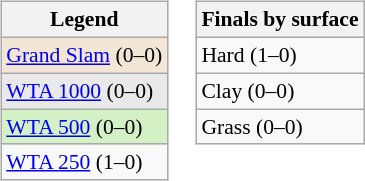<table>
<tr valign="top">
<td><br><table class=wikitable style="font-size:90%">
<tr>
<th>Legend</th>
</tr>
<tr>
<td style="background:#f3e6d7;"><a href='#'>Grand Slam</a> (0–0)</td>
</tr>
<tr>
<td style="background:#e9e9e9;"><a href='#'>WTA 1000</a> (0–0)</td>
</tr>
<tr>
<td style="background:#d4f1c5;"><a href='#'>WTA 500</a> (0–0)</td>
</tr>
<tr>
<td><a href='#'>WTA 250</a> (1–0)</td>
</tr>
</table>
</td>
<td><br><table class=wikitable style="font-size:90%">
<tr>
<th>Finals by surface</th>
</tr>
<tr>
<td>Hard (1–0)</td>
</tr>
<tr>
<td>Clay (0–0)</td>
</tr>
<tr>
<td>Grass (0–0)</td>
</tr>
</table>
</td>
</tr>
</table>
